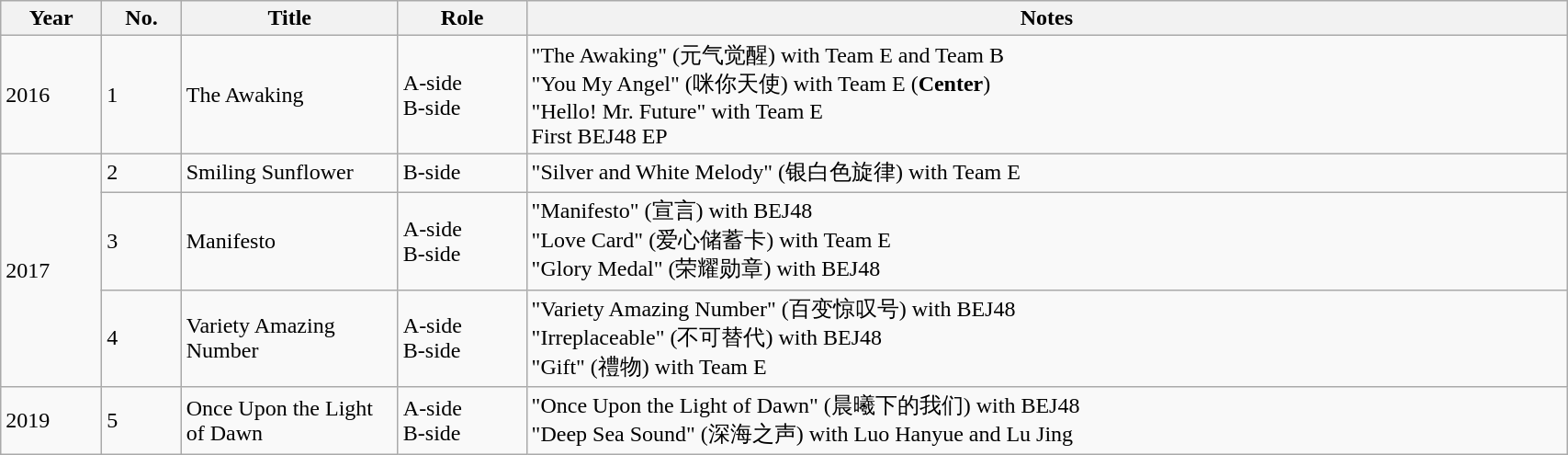<table class="wikitable sortable" style="width:90%;">
<tr>
<th>Year</th>
<th data-sort-type="number">No.</th>
<th style="width:150px;">Title</th>
<th>Role</th>
<th class="unsortable">Notes</th>
</tr>
<tr>
<td rowspan="1">2016</td>
<td>1</td>
<td>The Awaking</td>
<td>A-side<br>B-side</td>
<td>"The Awaking" (元气觉醒) with Team E and Team B<br>"You My Angel" (咪你天使) with Team E (<strong>Center</strong>)<br>"Hello! Mr. Future" with Team E<br>First BEJ48 EP</td>
</tr>
<tr>
<td rowspan="3">2017</td>
<td>2</td>
<td>Smiling Sunflower</td>
<td>B-side</td>
<td>"Silver and White Melody" (银白色旋律) with Team E</td>
</tr>
<tr>
<td>3</td>
<td>Manifesto</td>
<td>A-side<br>B-side</td>
<td>"Manifesto" (宣言) with BEJ48<br>"Love Card" (爱心储蓄卡) with Team E<br>"Glory Medal" (荣耀勋章) with BEJ48</td>
</tr>
<tr>
<td>4</td>
<td>Variety Amazing Number</td>
<td>A-side<br>B-side</td>
<td>"Variety Amazing Number" (百变惊叹号) with BEJ48<br>"Irreplaceable" (不可替代) with BEJ48<br>"Gift" (禮物) with Team E</td>
</tr>
<tr>
<td rowspan="1">2019</td>
<td>5</td>
<td>Once Upon the Light of Dawn</td>
<td>A-side<br>B-side</td>
<td>"Once Upon the Light of Dawn" (晨曦下的我们) with BEJ48<br>"Deep Sea Sound" (深海之声) with Luo Hanyue and Lu Jing</td>
</tr>
</table>
